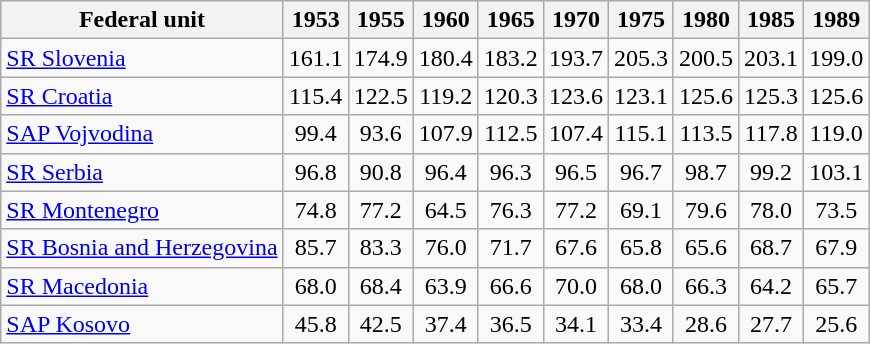<table class="wikitable sortable" style="text-align: center;">
<tr>
<th class="unsortable">Federal unit</th>
<th>1953</th>
<th>1955</th>
<th>1960</th>
<th>1965</th>
<th>1970</th>
<th>1975</th>
<th>1980</th>
<th>1985</th>
<th>1989</th>
</tr>
<tr>
<td align="left"><a href='#'>SR Slovenia</a></td>
<td>161.1</td>
<td>174.9</td>
<td>180.4</td>
<td>183.2</td>
<td>193.7</td>
<td>205.3</td>
<td>200.5</td>
<td>203.1</td>
<td>199.0</td>
</tr>
<tr>
<td align="left"><a href='#'>SR Croatia</a></td>
<td>115.4</td>
<td>122.5</td>
<td>119.2</td>
<td>120.3</td>
<td>123.6</td>
<td>123.1</td>
<td>125.6</td>
<td>125.3</td>
<td>125.6</td>
</tr>
<tr>
<td align="left"><a href='#'>SAP Vojvodina</a></td>
<td>99.4</td>
<td>93.6</td>
<td>107.9</td>
<td>112.5</td>
<td>107.4</td>
<td>115.1</td>
<td>113.5</td>
<td>117.8</td>
<td>119.0</td>
</tr>
<tr>
<td align="left"><a href='#'>SR Serbia</a></td>
<td>96.8</td>
<td>90.8</td>
<td>96.4</td>
<td>96.3</td>
<td>96.5</td>
<td>96.7</td>
<td>98.7</td>
<td>99.2</td>
<td>103.1</td>
</tr>
<tr>
<td align="left"><a href='#'>SR Montenegro</a></td>
<td>74.8</td>
<td>77.2</td>
<td>64.5</td>
<td>76.3</td>
<td>77.2</td>
<td>69.1</td>
<td>79.6</td>
<td>78.0</td>
<td>73.5</td>
</tr>
<tr>
<td align="left"><a href='#'>SR Bosnia and Herzegovina</a></td>
<td>85.7</td>
<td>83.3</td>
<td>76.0</td>
<td>71.7</td>
<td>67.6</td>
<td>65.8</td>
<td>65.6</td>
<td>68.7</td>
<td>67.9</td>
</tr>
<tr>
<td align="left"><a href='#'>SR Macedonia</a></td>
<td>68.0</td>
<td>68.4</td>
<td>63.9</td>
<td>66.6</td>
<td>70.0</td>
<td>68.0</td>
<td>66.3</td>
<td>64.2</td>
<td>65.7</td>
</tr>
<tr>
<td align="left"><a href='#'>SAP Kosovo</a></td>
<td>45.8</td>
<td>42.5</td>
<td>37.4</td>
<td>36.5</td>
<td>34.1</td>
<td>33.4</td>
<td>28.6</td>
<td>27.7</td>
<td>25.6</td>
</tr>
</table>
